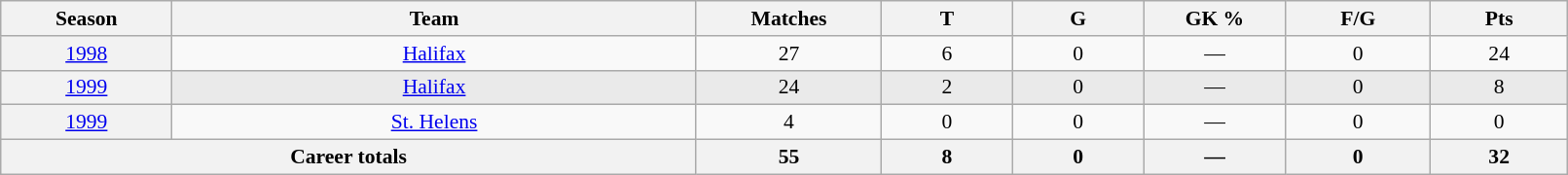<table class="wikitable sortable"  style="font-size:90%; text-align:center; width:85%;">
<tr>
<th width=2%>Season</th>
<th width=8%>Team</th>
<th width=2%>Matches</th>
<th width=2%>T</th>
<th width=2%>G</th>
<th width=2%>GK %</th>
<th width=2%>F/G</th>
<th width=2%>Pts</th>
</tr>
<tr>
<th scope="row" style="text-align:center; font-weight:normal"><a href='#'>1998</a></th>
<td style="text-align:center;"> <a href='#'>Halifax</a></td>
<td>27</td>
<td>6</td>
<td>0</td>
<td>—</td>
<td>0</td>
<td>24</td>
</tr>
<tr style="background:#eaeaea;">
<th scope="row" style="text-align:center; font-weight:normal"><a href='#'>1999</a></th>
<td style="text-align:center;"> <a href='#'>Halifax</a></td>
<td>24</td>
<td>2</td>
<td>0</td>
<td>—</td>
<td>0</td>
<td>8</td>
</tr>
<tr>
<th scope="row" style="text-align:center; font-weight:normal"><a href='#'>1999</a></th>
<td style="text-align:center;"> <a href='#'>St. Helens</a></td>
<td>4</td>
<td>0</td>
<td>0</td>
<td>—</td>
<td>0</td>
<td>0</td>
</tr>
<tr class="sortbottom">
<th colspan=2>Career totals</th>
<th>55</th>
<th>8</th>
<th>0</th>
<th>—</th>
<th>0</th>
<th>32</th>
</tr>
</table>
